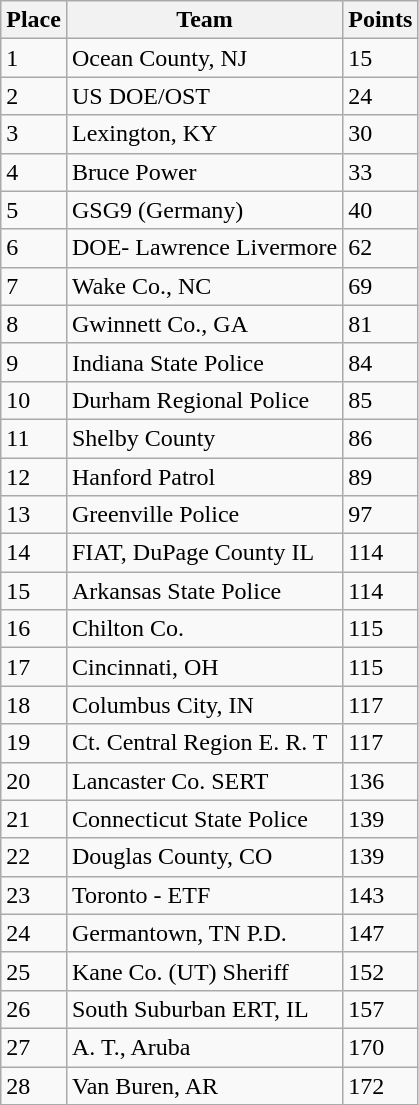<table class="wikitable">
<tr>
<th>Place</th>
<th>Team</th>
<th>Points</th>
</tr>
<tr>
<td>1</td>
<td>Ocean County, NJ</td>
<td>15</td>
</tr>
<tr>
<td>2</td>
<td>US DOE/OST</td>
<td>24</td>
</tr>
<tr>
<td>3</td>
<td>Lexington, KY</td>
<td>30</td>
</tr>
<tr>
<td>4</td>
<td>Bruce Power</td>
<td>33</td>
</tr>
<tr>
<td>5</td>
<td>GSG9 (Germany)</td>
<td>40</td>
</tr>
<tr>
<td>6</td>
<td>DOE- Lawrence Livermore</td>
<td>62</td>
</tr>
<tr>
<td>7</td>
<td>Wake Co., NC</td>
<td>69</td>
</tr>
<tr>
<td>8</td>
<td>Gwinnett Co., GA</td>
<td>81</td>
</tr>
<tr>
<td>9</td>
<td>Indiana State Police</td>
<td>84</td>
</tr>
<tr>
<td>10</td>
<td>Durham Regional Police</td>
<td>85</td>
</tr>
<tr>
<td>11</td>
<td>Shelby County</td>
<td>86</td>
</tr>
<tr>
<td>12</td>
<td>Hanford Patrol</td>
<td>89</td>
</tr>
<tr>
<td>13</td>
<td>Greenville Police</td>
<td>97</td>
</tr>
<tr>
<td>14</td>
<td>FIAT, DuPage County IL</td>
<td>114</td>
</tr>
<tr>
<td>15</td>
<td>Arkansas State Police</td>
<td>114</td>
</tr>
<tr>
<td>16</td>
<td>Chilton Co.</td>
<td>115</td>
</tr>
<tr>
<td>17</td>
<td>Cincinnati, OH</td>
<td>115</td>
</tr>
<tr>
<td>18</td>
<td>Columbus City, IN</td>
<td>117</td>
</tr>
<tr>
<td>19</td>
<td>Ct. Central Region E. R. T</td>
<td>117</td>
</tr>
<tr>
<td>20</td>
<td>Lancaster Co. SERT</td>
<td>136</td>
</tr>
<tr>
<td>21</td>
<td>Connecticut State Police</td>
<td>139</td>
</tr>
<tr>
<td>22</td>
<td>Douglas County, CO</td>
<td>139</td>
</tr>
<tr>
<td>23</td>
<td>Toronto - ETF</td>
<td>143</td>
</tr>
<tr>
<td>24</td>
<td>Germantown, TN P.D.</td>
<td>147</td>
</tr>
<tr>
<td>25</td>
<td>Kane Co. (UT) Sheriff</td>
<td>152</td>
</tr>
<tr>
<td>26</td>
<td>South Suburban ERT, IL</td>
<td>157</td>
</tr>
<tr>
<td>27</td>
<td>A. T., Aruba</td>
<td>170</td>
</tr>
<tr>
<td>28</td>
<td>Van Buren, AR</td>
<td>172</td>
</tr>
</table>
